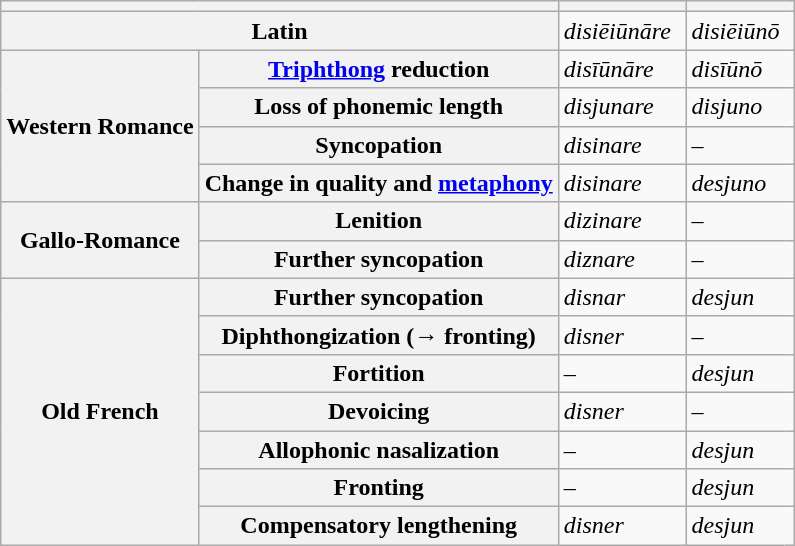<table class="wikitable">
<tr>
<th colspan="2"></th>
<th colspan="2"></th>
<th colspan="2"></th>
</tr>
<tr>
<th colspan="2">Latin</th>
<td style="border-right:0"><em>disiēiūnāre</em></td>
<td style="border-left:0"></td>
<td style="border-right:0"><em>disiēiūnō</em></td>
<td style="border-left:0"></td>
</tr>
<tr>
<th rowspan="4">Western Romance</th>
<th><a href='#'>Triphthong</a> reduction</th>
<td style="border-right:0"><em>disīūnāre</em></td>
<td style="border-left:0"></td>
<td style="border-right:0"><em>disīūnō</em></td>
<td style="border-left:0"></td>
</tr>
<tr>
<th>Loss of phonemic length</th>
<td style="border-right:0"><em>disjunare</em></td>
<td style="border-left:0"></td>
<td style="border-right:0"><em>disjuno</em></td>
<td style="border-left:0"></td>
</tr>
<tr>
<th>Syncopation</th>
<td style="border-right:0"><em>disinare</em></td>
<td style="border-left:0"></td>
<td colspan="2">–</td>
</tr>
<tr>
<th>Change in quality and <a href='#'>metaphony</a></th>
<td style="border-right:0"><em>disinare</em></td>
<td style="border-left:0"></td>
<td style="border-right:0"><em>desjuno</em></td>
<td style="border-left:0"></td>
</tr>
<tr>
<th rowspan="2">Gallo-Romance</th>
<th>Lenition</th>
<td style="border-right:0"><em>dizinare</em></td>
<td style="border-left:0"></td>
<td colspan="2">–</td>
</tr>
<tr>
<th>Further syncopation</th>
<td style="border-right:0"><em>diznare</em></td>
<td style="border-left:0"></td>
<td colspan="2">–</td>
</tr>
<tr>
<th rowspan="7">Old French</th>
<th>Further syncopation</th>
<td style="border-right:0"><em>disnar</em></td>
<td style="border-left:0"></td>
<td style="border-right:0"><em>desjun</em></td>
<td style="border-left:0"></td>
</tr>
<tr>
<th>Diphthongization (→ fronting)</th>
<td style="border-right:0"><em>disner</em></td>
<td style="border-left:0"></td>
<td colspan="2">–</td>
</tr>
<tr>
<th>Fortition</th>
<td colspan="2">–</td>
<td style="border-right:0"><em>desjun</em></td>
<td style="border-left:0"></td>
</tr>
<tr>
<th>Devoicing</th>
<td style="border-right:0"><em>disner</em></td>
<td style="border-left:0"></td>
<td colspan="2">–</td>
</tr>
<tr>
<th>Allophonic nasalization</th>
<td colspan="2">–</td>
<td style="border-right:0"><em>desjun</em></td>
<td style="border-left:0"></td>
</tr>
<tr>
<th>Fronting</th>
<td colspan="2">–</td>
<td style="border-right:0"><em>desjun</em></td>
<td style="border-left:0"></td>
</tr>
<tr>
<th>Compensatory lengthening</th>
<td style="border-right:0"><em>disner</em></td>
<td style="border-left:0"></td>
<td style="border-right:0"><em>desjun</em></td>
<td style="border-left:0"></td>
</tr>
</table>
